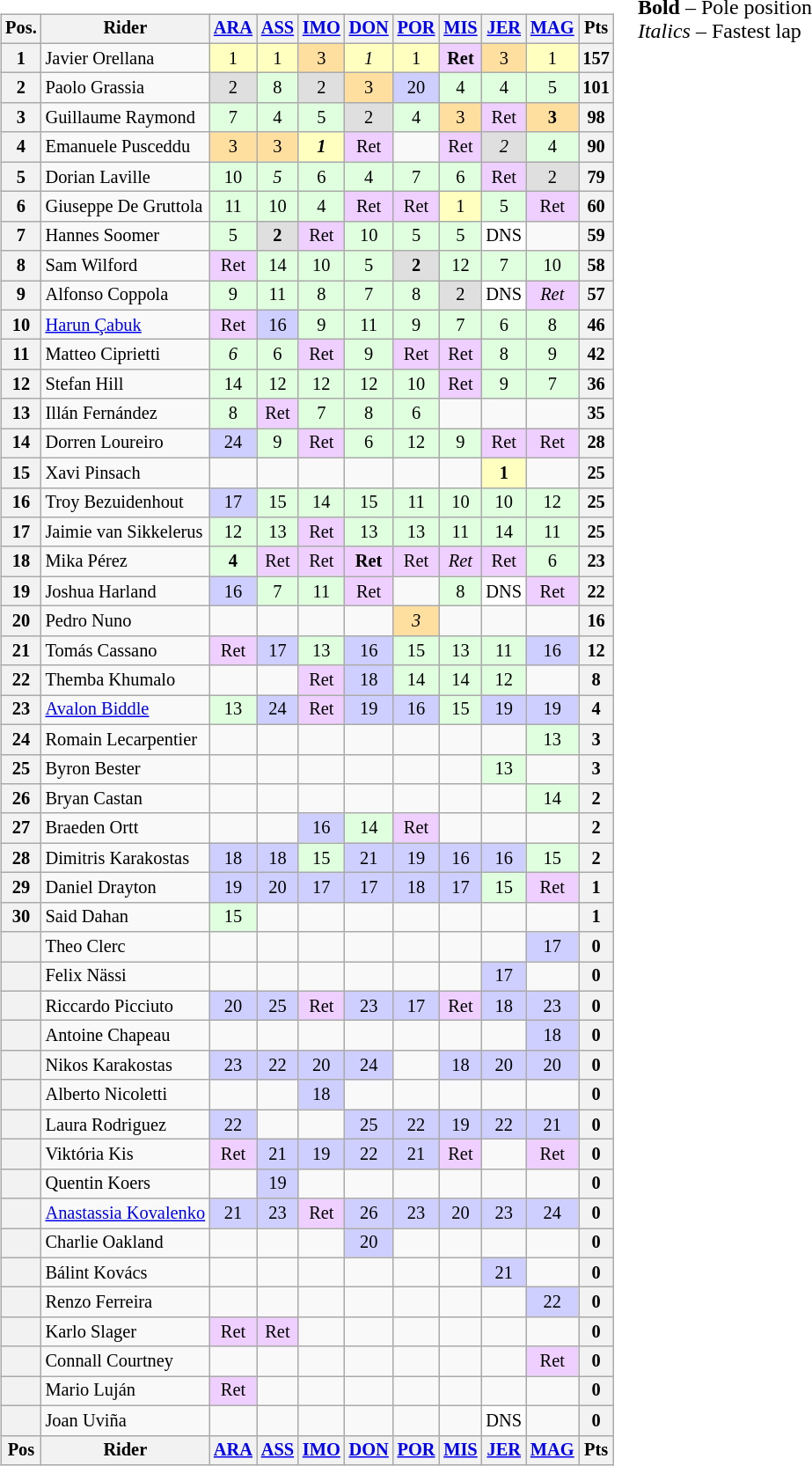<table>
<tr>
<td><br><table class="wikitable" style="font-size: 85%; text-align: center">
<tr valign="top">
<th valign="middle">Pos.</th>
<th valign="middle">Rider</th>
<th><a href='#'>ARA</a><br></th>
<th><a href='#'>ASS</a><br></th>
<th><a href='#'>IMO</a><br></th>
<th><a href='#'>DON</a><br></th>
<th><a href='#'>POR</a><br></th>
<th><a href='#'>MIS</a><br></th>
<th><a href='#'>JER</a><br></th>
<th><a href='#'>MAG</a><br></th>
<th valign="middle">Pts</th>
</tr>
<tr>
<th>1</th>
<td align="left"> Javier Orellana</td>
<td style="background:#ffffbf;">1</td>
<td style="background:#ffffbf;">1</td>
<td style="background:#ffdf9f;">3</td>
<td style="background:#ffffbf;"><em>1</em></td>
<td style="background:#ffffbf;">1</td>
<td style="background:#efcfff;"><strong>Ret</strong></td>
<td style="background:#ffdf9f;">3</td>
<td style="background:#ffffbf;">1</td>
<th>157</th>
</tr>
<tr>
<th>2</th>
<td align="left"> Paolo Grassia</td>
<td style="background:#dfdfdf;">2</td>
<td style="background:#dfffdf;">8</td>
<td style="background:#dfdfdf;">2</td>
<td style="background:#ffdf9f;">3</td>
<td style="background:#cfcfff;">20</td>
<td style="background:#dfffdf;">4</td>
<td style="background:#dfffdf;">4</td>
<td style="background:#dfffdf;">5</td>
<th>101</th>
</tr>
<tr>
<th>3</th>
<td align="left"> Guillaume Raymond</td>
<td style="background:#dfffdf;">7</td>
<td style="background:#dfffdf;">4</td>
<td style="background:#dfffdf;">5</td>
<td style="background:#dfdfdf;">2</td>
<td style="background:#dfffdf;">4</td>
<td style="background:#ffdf9f;">3</td>
<td style="background:#efcfff;">Ret</td>
<td style="background:#ffdf9f;"><strong>3</strong></td>
<th>98</th>
</tr>
<tr>
<th>4</th>
<td align="left"> Emanuele Pusceddu</td>
<td style="background:#ffdf9f;">3</td>
<td style="background:#ffdf9f;">3</td>
<td style="background:#ffffbf;"><strong><em>1</em></strong></td>
<td style="background:#efcfff;">Ret</td>
<td></td>
<td style="background:#efcfff;">Ret</td>
<td style="background:#dfdfdf;"><em>2</em></td>
<td style="background:#dfffdf;">4</td>
<th>90</th>
</tr>
<tr>
<th>5</th>
<td align="left"> Dorian Laville</td>
<td style="background:#dfffdf;">10</td>
<td style="background:#dfffdf;"><em>5</em></td>
<td style="background:#dfffdf;">6</td>
<td style="background:#dfffdf;">4</td>
<td style="background:#dfffdf;">7</td>
<td style="background:#dfffdf;">6</td>
<td style="background:#efcfff;">Ret</td>
<td style="background:#dfdfdf;">2</td>
<th>79</th>
</tr>
<tr>
<th>6</th>
<td align="left"> Giuseppe De Gruttola</td>
<td style="background:#dfffdf;">11</td>
<td style="background:#dfffdf;">10</td>
<td style="background:#dfffdf;">4</td>
<td style="background:#efcfff;">Ret</td>
<td style="background:#efcfff;">Ret</td>
<td style="background:#ffffbf;">1</td>
<td style="background:#dfffdf;">5</td>
<td style="background:#efcfff;">Ret</td>
<th>60</th>
</tr>
<tr>
<th>7</th>
<td align="left"> Hannes Soomer</td>
<td style="background:#dfffdf;">5</td>
<td style="background:#dfdfdf;"><strong>2</strong></td>
<td style="background:#efcfff;">Ret</td>
<td style="background:#dfffdf;">10</td>
<td style="background:#dfffdf;">5</td>
<td style="background:#dfffdf;">5</td>
<td style="background:#ffffff;">DNS</td>
<td></td>
<th>59</th>
</tr>
<tr>
<th>8</th>
<td align="left"> Sam Wilford</td>
<td style="background:#efcfff;">Ret</td>
<td style="background:#dfffdf;">14</td>
<td style="background:#dfffdf;">10</td>
<td style="background:#dfffdf;">5</td>
<td style="background:#dfdfdf;"><strong>2</strong></td>
<td style="background:#dfffdf;">12</td>
<td style="background:#dfffdf;">7</td>
<td style="background:#dfffdf;">10</td>
<th>58</th>
</tr>
<tr>
<th>9</th>
<td align="left"> Alfonso Coppola</td>
<td style="background:#dfffdf;">9</td>
<td style="background:#dfffdf;">11</td>
<td style="background:#dfffdf;">8</td>
<td style="background:#dfffdf;">7</td>
<td style="background:#dfffdf;">8</td>
<td style="background:#dfdfdf;">2</td>
<td style="background:#ffffff;">DNS</td>
<td style="background:#efcfff;"><em>Ret</em></td>
<th>57</th>
</tr>
<tr>
<th>10</th>
<td align="left"> <a href='#'>Harun Çabuk</a></td>
<td style="background:#efcfff;">Ret</td>
<td style="background:#cfcfff;">16</td>
<td style="background:#dfffdf;">9</td>
<td style="background:#dfffdf;">11</td>
<td style="background:#dfffdf;">9</td>
<td style="background:#dfffdf;">7</td>
<td style="background:#dfffdf;">6</td>
<td style="background:#dfffdf;">8</td>
<th>46</th>
</tr>
<tr>
<th>11</th>
<td align="left"> Matteo Ciprietti</td>
<td style="background:#dfffdf;"><em>6</em></td>
<td style="background:#dfffdf;">6</td>
<td style="background:#efcfff;">Ret</td>
<td style="background:#dfffdf;">9</td>
<td style="background:#efcfff;">Ret</td>
<td style="background:#efcfff;">Ret</td>
<td style="background:#dfffdf;">8</td>
<td style="background:#dfffdf;">9</td>
<th>42</th>
</tr>
<tr>
<th>12</th>
<td align="left"> Stefan Hill</td>
<td style="background:#dfffdf;">14</td>
<td style="background:#dfffdf;">12</td>
<td style="background:#dfffdf;">12</td>
<td style="background:#dfffdf;">12</td>
<td style="background:#dfffdf;">10</td>
<td style="background:#efcfff;">Ret</td>
<td style="background:#dfffdf;">9</td>
<td style="background:#dfffdf;">7</td>
<th>36</th>
</tr>
<tr>
<th>13</th>
<td align="left"> Illán Fernández</td>
<td style="background:#dfffdf;">8</td>
<td style="background:#efcfff;">Ret</td>
<td style="background:#dfffdf;">7</td>
<td style="background:#dfffdf;">8</td>
<td style="background:#dfffdf;">6</td>
<td></td>
<td></td>
<td></td>
<th>35</th>
</tr>
<tr>
<th>14</th>
<td align="left"> Dorren Loureiro</td>
<td style="background:#cfcfff;">24</td>
<td style="background:#dfffdf;">9</td>
<td style="background:#efcfff;">Ret</td>
<td style="background:#dfffdf;">6</td>
<td style="background:#dfffdf;">12</td>
<td style="background:#dfffdf;">9</td>
<td style="background:#efcfff;">Ret</td>
<td style="background:#efcfff;">Ret</td>
<th>28</th>
</tr>
<tr>
<th>15</th>
<td align="left"> Xavi Pinsach</td>
<td></td>
<td></td>
<td></td>
<td></td>
<td></td>
<td></td>
<td style="background:#ffffbf;"><strong>1</strong></td>
<td></td>
<th>25</th>
</tr>
<tr>
<th>16</th>
<td align="left"> Troy Bezuidenhout</td>
<td style="background:#cfcfff;">17</td>
<td style="background:#dfffdf;">15</td>
<td style="background:#dfffdf;">14</td>
<td style="background:#dfffdf;">15</td>
<td style="background:#dfffdf;">11</td>
<td style="background:#dfffdf;">10</td>
<td style="background:#dfffdf;">10</td>
<td style="background:#dfffdf;">12</td>
<th>25</th>
</tr>
<tr>
<th>17</th>
<td align="left"> Jaimie van Sikkelerus</td>
<td style="background:#dfffdf;">12</td>
<td style="background:#dfffdf;">13</td>
<td style="background:#efcfff;">Ret</td>
<td style="background:#dfffdf;">13</td>
<td style="background:#dfffdf;">13</td>
<td style="background:#dfffdf;">11</td>
<td style="background:#dfffdf;">14</td>
<td style="background:#dfffdf;">11</td>
<th>25</th>
</tr>
<tr>
<th>18</th>
<td align="left"> Mika Pérez</td>
<td style="background:#dfffdf;"><strong>4</strong></td>
<td style="background:#efcfff;">Ret</td>
<td style="background:#efcfff;">Ret</td>
<td style="background:#efcfff;"><strong>Ret</strong></td>
<td style="background:#efcfff;">Ret</td>
<td style="background:#efcfff;"><em>Ret</em></td>
<td style="background:#efcfff;">Ret</td>
<td style="background:#dfffdf;">6</td>
<th>23</th>
</tr>
<tr>
<th>19</th>
<td align="left"> Joshua Harland</td>
<td style="background:#cfcfff;">16</td>
<td style="background:#dfffdf;">7</td>
<td style="background:#dfffdf;">11</td>
<td style="background:#efcfff;">Ret</td>
<td></td>
<td style="background:#dfffdf;">8</td>
<td style="background:#ffffff;">DNS</td>
<td style="background:#efcfff;">Ret</td>
<th>22</th>
</tr>
<tr>
<th>20</th>
<td align="left"> Pedro Nuno</td>
<td></td>
<td></td>
<td></td>
<td></td>
<td style="background:#ffdf9f;"><em>3</em></td>
<td></td>
<td></td>
<td></td>
<th>16</th>
</tr>
<tr>
<th>21</th>
<td align="left"> Tomás Cassano</td>
<td style="background:#efcfff;">Ret</td>
<td style="background:#cfcfff;">17</td>
<td style="background:#dfffdf;">13</td>
<td style="background:#cfcfff;">16</td>
<td style="background:#dfffdf;">15</td>
<td style="background:#dfffdf;">13</td>
<td style="background:#dfffdf;">11</td>
<td style="background:#cfcfff;">16</td>
<th>12</th>
</tr>
<tr>
<th>22</th>
<td align="left"> Themba Khumalo</td>
<td></td>
<td></td>
<td style="background:#efcfff;">Ret</td>
<td style="background:#cfcfff;">18</td>
<td style="background:#dfffdf;">14</td>
<td style="background:#dfffdf;">14</td>
<td style="background:#dfffdf;">12</td>
<td></td>
<th>8</th>
</tr>
<tr>
<th>23</th>
<td align="left"> <a href='#'>Avalon Biddle</a></td>
<td style="background:#dfffdf;">13</td>
<td style="background:#cfcfff;">24</td>
<td style="background:#efcfff;">Ret</td>
<td style="background:#cfcfff;">19</td>
<td style="background:#cfcfff;">16</td>
<td style="background:#dfffdf;">15</td>
<td style="background:#cfcfff;">19</td>
<td style="background:#cfcfff;">19</td>
<th>4</th>
</tr>
<tr>
<th>24</th>
<td align="left"> Romain Lecarpentier</td>
<td></td>
<td></td>
<td></td>
<td></td>
<td></td>
<td></td>
<td></td>
<td style="background:#dfffdf;">13</td>
<th>3</th>
</tr>
<tr>
<th>25</th>
<td align="left"> Byron Bester</td>
<td></td>
<td></td>
<td></td>
<td></td>
<td></td>
<td></td>
<td style="background:#dfffdf;">13</td>
<td></td>
<th>3</th>
</tr>
<tr>
<th>26</th>
<td align="left"> Bryan Castan</td>
<td></td>
<td></td>
<td></td>
<td></td>
<td></td>
<td></td>
<td></td>
<td style="background:#dfffdf;">14</td>
<th>2</th>
</tr>
<tr>
<th>27</th>
<td align="left"> Braeden Ortt</td>
<td></td>
<td></td>
<td style="background:#cfcfff;">16</td>
<td style="background:#dfffdf;">14</td>
<td style="background:#efcfff;">Ret</td>
<td></td>
<td></td>
<td></td>
<th>2</th>
</tr>
<tr>
<th>28</th>
<td align="left"> Dimitris Karakostas</td>
<td style="background:#cfcfff;">18</td>
<td style="background:#cfcfff;">18</td>
<td style="background:#dfffdf;">15</td>
<td style="background:#cfcfff;">21</td>
<td style="background:#cfcfff;">19</td>
<td style="background:#cfcfff;">16</td>
<td style="background:#cfcfff;">16</td>
<td style="background:#dfffdf;">15</td>
<th>2</th>
</tr>
<tr>
<th>29</th>
<td align="left"> Daniel Drayton</td>
<td style="background:#cfcfff;">19</td>
<td style="background:#cfcfff;">20</td>
<td style="background:#cfcfff;">17</td>
<td style="background:#cfcfff;">17</td>
<td style="background:#cfcfff;">18</td>
<td style="background:#cfcfff;">17</td>
<td style="background:#dfffdf;">15</td>
<td style="background:#efcfff;">Ret</td>
<th>1</th>
</tr>
<tr>
<th>30</th>
<td align="left"> Said Dahan</td>
<td style="background:#dfffdf;">15</td>
<td></td>
<td></td>
<td></td>
<td></td>
<td></td>
<td></td>
<td></td>
<th>1</th>
</tr>
<tr>
<th></th>
<td align="left"> Theo Clerc</td>
<td></td>
<td></td>
<td></td>
<td></td>
<td></td>
<td></td>
<td></td>
<td style="background:#cfcfff;">17</td>
<th>0</th>
</tr>
<tr>
<th></th>
<td align="left"> Felix Nässi</td>
<td></td>
<td></td>
<td></td>
<td></td>
<td></td>
<td></td>
<td style="background:#cfcfff;">17</td>
<td></td>
<th>0</th>
</tr>
<tr>
<th></th>
<td align="left"> Riccardo Picciuto</td>
<td style="background:#cfcfff;">20</td>
<td style="background:#cfcfff;">25</td>
<td style="background:#efcfff;">Ret</td>
<td style="background:#cfcfff;">23</td>
<td style="background:#cfcfff;">17</td>
<td style="background:#efcfff;">Ret</td>
<td style="background:#cfcfff;">18</td>
<td style="background:#cfcfff;">23</td>
<th>0</th>
</tr>
<tr>
<th></th>
<td align="left"> Antoine Chapeau</td>
<td></td>
<td></td>
<td></td>
<td></td>
<td></td>
<td></td>
<td></td>
<td style="background:#cfcfff;">18</td>
<th>0</th>
</tr>
<tr>
<th></th>
<td align="left"> Nikos Karakostas</td>
<td style="background:#cfcfff;">23</td>
<td style="background:#cfcfff;">22</td>
<td style="background:#cfcfff;">20</td>
<td style="background:#cfcfff;">24</td>
<td></td>
<td style="background:#cfcfff;">18</td>
<td style="background:#cfcfff;">20</td>
<td style="background:#cfcfff;">20</td>
<th>0</th>
</tr>
<tr>
<th></th>
<td align="left"> Alberto Nicoletti</td>
<td></td>
<td></td>
<td style="background:#cfcfff;">18</td>
<td></td>
<td></td>
<td></td>
<td></td>
<td></td>
<th>0</th>
</tr>
<tr>
<th></th>
<td align="left"> Laura Rodriguez</td>
<td style="background:#cfcfff;">22</td>
<td></td>
<td></td>
<td style="background:#cfcfff;">25</td>
<td style="background:#cfcfff;">22</td>
<td style="background:#cfcfff;">19</td>
<td style="background:#cfcfff;">22</td>
<td style="background:#cfcfff;">21</td>
<th>0</th>
</tr>
<tr>
<th></th>
<td align="left"> Viktória Kis</td>
<td style="background:#efcfff;">Ret</td>
<td style="background:#cfcfff;">21</td>
<td style="background:#cfcfff;">19</td>
<td style="background:#cfcfff;">22</td>
<td style="background:#cfcfff;">21</td>
<td style="background:#efcfff;">Ret</td>
<td></td>
<td style="background:#efcfff;">Ret</td>
<th>0</th>
</tr>
<tr>
<th></th>
<td align="left"> Quentin Koers</td>
<td></td>
<td style="background:#cfcfff;">19</td>
<td></td>
<td></td>
<td></td>
<td></td>
<td></td>
<td></td>
<th>0</th>
</tr>
<tr>
<th></th>
<td align="left"> <a href='#'>Anastassia Kovalenko</a></td>
<td style="background:#cfcfff;">21</td>
<td style="background:#cfcfff;">23</td>
<td style="background:#efcfff;">Ret</td>
<td style="background:#cfcfff;">26</td>
<td style="background:#cfcfff;">23</td>
<td style="background:#cfcfff;">20</td>
<td style="background:#cfcfff;">23</td>
<td style="background:#cfcfff;">24</td>
<th>0</th>
</tr>
<tr>
<th></th>
<td align="left"> Charlie Oakland</td>
<td></td>
<td></td>
<td></td>
<td style="background:#cfcfff;">20</td>
<td></td>
<td></td>
<td></td>
<td></td>
<th>0</th>
</tr>
<tr>
<th></th>
<td align="left"> Bálint Kovács</td>
<td></td>
<td></td>
<td></td>
<td></td>
<td></td>
<td></td>
<td style="background:#cfcfff;">21</td>
<td></td>
<th>0</th>
</tr>
<tr>
<th></th>
<td align="left"> Renzo Ferreira</td>
<td></td>
<td></td>
<td></td>
<td></td>
<td></td>
<td></td>
<td></td>
<td style="background:#cfcfff;">22</td>
<th>0</th>
</tr>
<tr>
<th></th>
<td align="left"> Karlo Slager</td>
<td style="background:#efcfff;">Ret</td>
<td style="background:#efcfff;">Ret</td>
<td></td>
<td></td>
<td></td>
<td></td>
<td></td>
<td></td>
<th>0</th>
</tr>
<tr>
<th></th>
<td align="left"> Connall Courtney</td>
<td></td>
<td></td>
<td></td>
<td></td>
<td></td>
<td></td>
<td></td>
<td style="background:#efcfff;">Ret</td>
<th>0</th>
</tr>
<tr>
<th></th>
<td align="left"> Mario Luján</td>
<td style="background:#efcfff;">Ret</td>
<td></td>
<td></td>
<td></td>
<td></td>
<td></td>
<td></td>
<td></td>
<th>0</th>
</tr>
<tr>
<th></th>
<td align="left"> Joan Uviña</td>
<td></td>
<td></td>
<td></td>
<td></td>
<td></td>
<td></td>
<td style="background:#ffffff;">DNS</td>
<td></td>
<th>0</th>
</tr>
<tr valign="top">
<th valign="middle">Pos</th>
<th valign="middle">Rider</th>
<th><a href='#'>ARA</a><br></th>
<th><a href='#'>ASS</a><br></th>
<th><a href='#'>IMO</a><br></th>
<th><a href='#'>DON</a><br></th>
<th><a href='#'>POR</a><br></th>
<th><a href='#'>MIS</a><br></th>
<th><a href='#'>JER</a><br></th>
<th><a href='#'>MAG</a><br></th>
<th valign="middle">Pts</th>
</tr>
</table>
</td>
<td valign="top"><br><span><strong>Bold</strong> – Pole position<br><em>Italics</em> – Fastest lap</span></td>
</tr>
</table>
